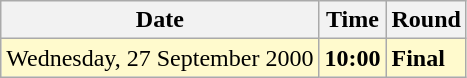<table class="wikitable">
<tr>
<th>Date</th>
<th>Time</th>
<th>Round</th>
</tr>
<tr style=background:lemonchiffon>
<td>Wednesday, 27 September 2000</td>
<td><strong>10:00</strong></td>
<td><strong>Final</strong></td>
</tr>
</table>
